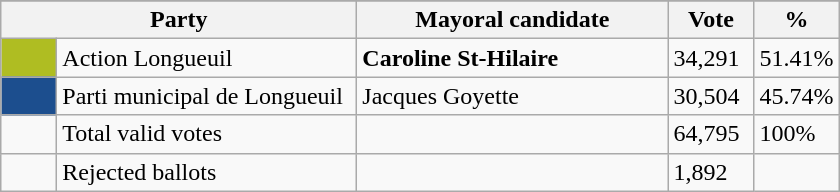<table class="wikitable">
<tr>
</tr>
<tr>
<th bgcolor="#DDDDFF" width="230px" colspan="2">Party</th>
<th bgcolor="#DDDDFF" width="200px">Mayoral candidate</th>
<th bgcolor="#DDDDFF" width="50px">Vote</th>
<th bgcolor="#DDDDFF" width="30px">%</th>
</tr>
<tr>
<td bgcolor=#AFBD22  width="30px"> </td>
<td>Action Longueuil</td>
<td><strong>Caroline St-Hilaire</strong></td>
<td>34,291</td>
<td>51.41%</td>
</tr>
<tr>
<td bgcolor=#1C4E8E> </td>
<td>Parti municipal de Longueuil</td>
<td>Jacques Goyette</td>
<td>30,504</td>
<td>45.74%</td>
</tr>
<tr>
<td> </td>
<td>Total valid votes</td>
<td></td>
<td>64,795</td>
<td>100%</td>
</tr>
<tr>
<td> </td>
<td>Rejected ballots</td>
<td></td>
<td>1,892</td>
<td></td>
</tr>
</table>
